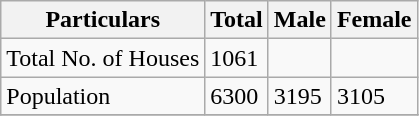<table class="wikitable sortable">
<tr>
<th>Particulars</th>
<th>Total</th>
<th>Male</th>
<th>Female</th>
</tr>
<tr>
<td>Total No. of Houses</td>
<td>1061</td>
<td></td>
<td></td>
</tr>
<tr>
<td>Population</td>
<td>6300</td>
<td>3195</td>
<td>3105</td>
</tr>
<tr>
</tr>
</table>
